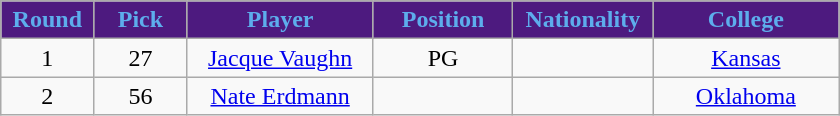<table class="wikitable sortable sortable">
<tr>
<th style="background:#4D1A7F; color:#5DADEC" width="10%">Round</th>
<th style="background:#4D1A7F; color:#5DADEC" width="10%">Pick</th>
<th style="background:#4D1A7F; color:#5DADEC" width="20%">Player</th>
<th style="background:#4D1A7F; color:#5DADEC" width="15%">Position</th>
<th style="background:#4D1A7F; color:#5DADEC" width="15%">Nationality</th>
<th style="background:#4D1A7F; color:#5DADEC" width="20%">College</th>
</tr>
<tr style="text-align: center">
<td>1</td>
<td>27</td>
<td><a href='#'>Jacque Vaughn</a></td>
<td>PG</td>
<td></td>
<td><a href='#'>Kansas</a></td>
</tr>
<tr style="text-align: center">
<td>2</td>
<td>56</td>
<td><a href='#'>Nate Erdmann</a></td>
<td></td>
<td></td>
<td><a href='#'>Oklahoma</a></td>
</tr>
</table>
